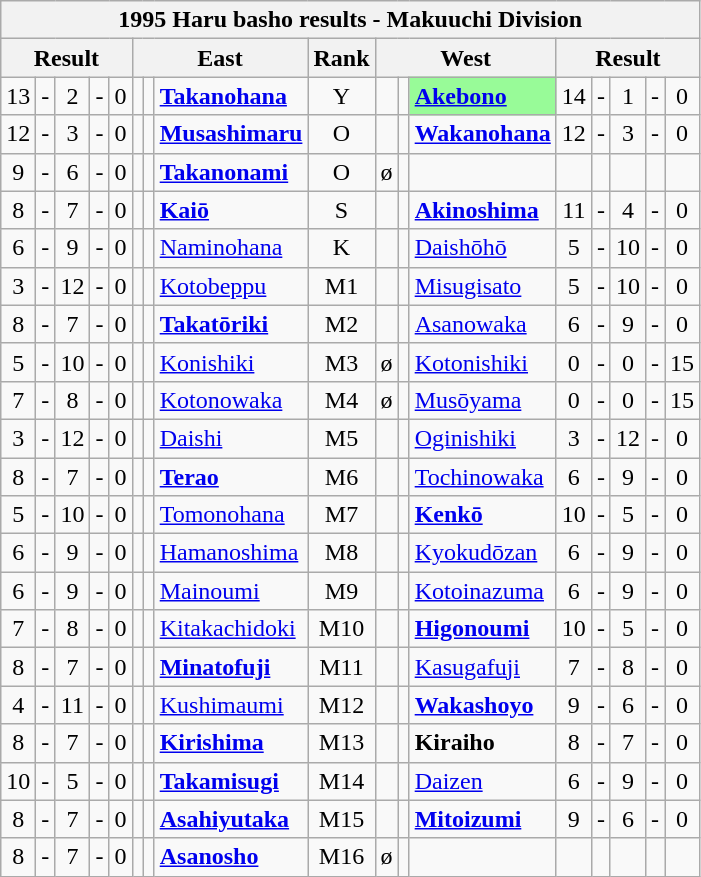<table class="wikitable">
<tr>
<th colspan="17">1995 Haru basho results - Makuuchi Division</th>
</tr>
<tr>
<th colspan="5">Result</th>
<th colspan="3">East</th>
<th>Rank</th>
<th colspan="3">West</th>
<th colspan="5">Result</th>
</tr>
<tr>
<td align=center>13</td>
<td align=center>-</td>
<td align=center>2</td>
<td align=center>-</td>
<td align=center>0</td>
<td align=center></td>
<td align=center></td>
<td><strong><a href='#'>Takanohana</a></strong></td>
<td align=center>Y</td>
<td align=center></td>
<td align=center></td>
<td style="background: PaleGreen;"><strong><a href='#'>Akebono</a></strong></td>
<td align=center>14</td>
<td align=center>-</td>
<td align=center>1</td>
<td align=center>-</td>
<td align=center>0</td>
</tr>
<tr>
<td align=center>12</td>
<td align=center>-</td>
<td align=center>3</td>
<td align=center>-</td>
<td align=center>0</td>
<td align=center></td>
<td align=center></td>
<td><strong><a href='#'>Musashimaru</a></strong></td>
<td align=center>O</td>
<td align=center></td>
<td align=center></td>
<td><strong><a href='#'>Wakanohana</a></strong></td>
<td align=center>12</td>
<td align=center>-</td>
<td align=center>3</td>
<td align=center>-</td>
<td align=center>0</td>
</tr>
<tr>
<td align=center>9</td>
<td align=center>-</td>
<td align=center>6</td>
<td align=center>-</td>
<td align=center>0</td>
<td align=center></td>
<td align=center></td>
<td><strong><a href='#'>Takanonami</a></strong></td>
<td align=center>O</td>
<td align=center>ø</td>
<td align=center></td>
<td></td>
<td align=center></td>
<td align=center></td>
<td align=center></td>
<td align=center></td>
<td align=center></td>
</tr>
<tr>
<td align=center>8</td>
<td align=center>-</td>
<td align=center>7</td>
<td align=center>-</td>
<td align=center>0</td>
<td align=center></td>
<td align=center></td>
<td><strong><a href='#'>Kaiō</a></strong></td>
<td align=center>S</td>
<td align=center></td>
<td align=center></td>
<td><strong><a href='#'>Akinoshima</a></strong></td>
<td align=center>11</td>
<td align=center>-</td>
<td align=center>4</td>
<td align=center>-</td>
<td align=center>0</td>
</tr>
<tr>
<td align=center>6</td>
<td align=center>-</td>
<td align=center>9</td>
<td align=center>-</td>
<td align=center>0</td>
<td align=center></td>
<td align=center></td>
<td><a href='#'>Naminohana</a></td>
<td align=center>K</td>
<td align=center></td>
<td align=center></td>
<td><a href='#'>Daishōhō</a></td>
<td align=center>5</td>
<td align=center>-</td>
<td align=center>10</td>
<td align=center>-</td>
<td align=center>0</td>
</tr>
<tr>
<td align=center>3</td>
<td align=center>-</td>
<td align=center>12</td>
<td align=center>-</td>
<td align=center>0</td>
<td align=center></td>
<td align=center></td>
<td><a href='#'>Kotobeppu</a></td>
<td align=center>M1</td>
<td align=center></td>
<td align=center></td>
<td><a href='#'>Misugisato</a></td>
<td align=center>5</td>
<td align=center>-</td>
<td align=center>10</td>
<td align=center>-</td>
<td align=center>0</td>
</tr>
<tr>
<td align=center>8</td>
<td align=center>-</td>
<td align=center>7</td>
<td align=center>-</td>
<td align=center>0</td>
<td align=center></td>
<td align=center></td>
<td><strong><a href='#'>Takatōriki</a></strong></td>
<td align=center>M2</td>
<td align=center></td>
<td align=center></td>
<td><a href='#'>Asanowaka</a></td>
<td align=center>6</td>
<td align=center>-</td>
<td align=center>9</td>
<td align=center>-</td>
<td align=center>0</td>
</tr>
<tr>
<td align=center>5</td>
<td align=center>-</td>
<td align=center>10</td>
<td align=center>-</td>
<td align=center>0</td>
<td align=center></td>
<td align=center></td>
<td><a href='#'>Konishiki</a></td>
<td align=center>M3</td>
<td align=center>ø</td>
<td align=center></td>
<td><a href='#'>Kotonishiki</a></td>
<td align=center>0</td>
<td align=center>-</td>
<td align=center>0</td>
<td align=center>-</td>
<td align=center>15</td>
</tr>
<tr>
<td align=center>7</td>
<td align=center>-</td>
<td align=center>8</td>
<td align=center>-</td>
<td align=center>0</td>
<td align=center></td>
<td align=center></td>
<td><a href='#'>Kotonowaka</a></td>
<td align=center>M4</td>
<td align=center>ø</td>
<td align=center></td>
<td><a href='#'>Musōyama</a></td>
<td align=center>0</td>
<td align=center>-</td>
<td align=center>0</td>
<td align=center>-</td>
<td align=center>15</td>
</tr>
<tr>
<td align=center>3</td>
<td align=center>-</td>
<td align=center>12</td>
<td align=center>-</td>
<td align=center>0</td>
<td align=center></td>
<td align=center></td>
<td><a href='#'>Daishi</a></td>
<td align=center>M5</td>
<td align=center></td>
<td align=center></td>
<td><a href='#'>Oginishiki</a></td>
<td align=center>3</td>
<td align=center>-</td>
<td align=center>12</td>
<td align=center>-</td>
<td align=center>0</td>
</tr>
<tr>
<td align=center>8</td>
<td align=center>-</td>
<td align=center>7</td>
<td align=center>-</td>
<td align=center>0</td>
<td align=center></td>
<td align=center></td>
<td><strong><a href='#'>Terao</a></strong></td>
<td align=center>M6</td>
<td align=center></td>
<td align=center></td>
<td><a href='#'>Tochinowaka</a></td>
<td align=center>6</td>
<td align=center>-</td>
<td align=center>9</td>
<td align=center>-</td>
<td align=center>0</td>
</tr>
<tr>
<td align=center>5</td>
<td align=center>-</td>
<td align=center>10</td>
<td align=center>-</td>
<td align=center>0</td>
<td align=center></td>
<td align=center></td>
<td><a href='#'>Tomonohana</a></td>
<td align=center>M7</td>
<td align=center></td>
<td align=center></td>
<td><strong><a href='#'>Kenkō</a></strong></td>
<td align=center>10</td>
<td align=center>-</td>
<td align=center>5</td>
<td align=center>-</td>
<td align=center>0</td>
</tr>
<tr>
<td align=center>6</td>
<td align=center>-</td>
<td align=center>9</td>
<td align=center>-</td>
<td align=center>0</td>
<td align=center></td>
<td align=center></td>
<td><a href='#'>Hamanoshima</a></td>
<td align=center>M8</td>
<td align=center></td>
<td align=center></td>
<td><a href='#'>Kyokudōzan</a></td>
<td align=center>6</td>
<td align=center>-</td>
<td align=center>9</td>
<td align=center>-</td>
<td align=center>0</td>
</tr>
<tr>
<td align=center>6</td>
<td align=center>-</td>
<td align=center>9</td>
<td align=center>-</td>
<td align=center>0</td>
<td align=center></td>
<td align=center></td>
<td><a href='#'>Mainoumi</a></td>
<td align=center>M9</td>
<td align=center></td>
<td align=center></td>
<td><a href='#'>Kotoinazuma</a></td>
<td align=center>6</td>
<td align=center>-</td>
<td align=center>9</td>
<td align=center>-</td>
<td align=center>0</td>
</tr>
<tr>
<td align=center>7</td>
<td align=center>-</td>
<td align=center>8</td>
<td align=center>-</td>
<td align=center>0</td>
<td align=center></td>
<td align=center></td>
<td><a href='#'>Kitakachidoki</a></td>
<td align=center>M10</td>
<td align=center></td>
<td align=center></td>
<td><strong><a href='#'>Higonoumi</a></strong></td>
<td align=center>10</td>
<td align=center>-</td>
<td align=center>5</td>
<td align=center>-</td>
<td align=center>0</td>
</tr>
<tr>
<td align=center>8</td>
<td align=center>-</td>
<td align=center>7</td>
<td align=center>-</td>
<td align=center>0</td>
<td align=center></td>
<td align=center></td>
<td><strong><a href='#'>Minatofuji</a></strong></td>
<td align=center>M11</td>
<td align=center></td>
<td align=center></td>
<td><a href='#'>Kasugafuji</a></td>
<td align=center>7</td>
<td align=center>-</td>
<td align=center>8</td>
<td align=center>-</td>
<td align=center>0</td>
</tr>
<tr>
<td align=center>4</td>
<td align=center>-</td>
<td align=center>11</td>
<td align=center>-</td>
<td align=center>0</td>
<td align=center></td>
<td align=center></td>
<td><a href='#'>Kushimaumi</a></td>
<td align=center>M12</td>
<td align=center></td>
<td align=center></td>
<td><strong><a href='#'>Wakashoyo</a></strong></td>
<td align=center>9</td>
<td align=center>-</td>
<td align=center>6</td>
<td align=center>-</td>
<td align=center>0</td>
</tr>
<tr>
<td align=center>8</td>
<td align=center>-</td>
<td align=center>7</td>
<td align=center>-</td>
<td align=center>0</td>
<td align=center></td>
<td align=center></td>
<td><strong><a href='#'>Kirishima</a></strong></td>
<td align=center>M13</td>
<td align=center></td>
<td align=center></td>
<td><strong>Kiraiho</strong></td>
<td align=center>8</td>
<td align=center>-</td>
<td align=center>7</td>
<td align=center>-</td>
<td align=center>0</td>
</tr>
<tr>
<td align=center>10</td>
<td align=center>-</td>
<td align=center>5</td>
<td align=center>-</td>
<td align=center>0</td>
<td align=center></td>
<td align=center></td>
<td><strong><a href='#'>Takamisugi</a></strong></td>
<td align=center>M14</td>
<td align=center></td>
<td align=center></td>
<td><a href='#'>Daizen</a></td>
<td align=center>6</td>
<td align=center>-</td>
<td align=center>9</td>
<td align=center>-</td>
<td align=center>0</td>
</tr>
<tr>
<td align=center>8</td>
<td align=center>-</td>
<td align=center>7</td>
<td align=center>-</td>
<td align=center>0</td>
<td align=center></td>
<td align=center></td>
<td><strong><a href='#'>Asahiyutaka</a></strong></td>
<td align=center>M15</td>
<td align=center></td>
<td align=center></td>
<td><strong><a href='#'>Mitoizumi</a></strong></td>
<td align=center>9</td>
<td align=center>-</td>
<td align=center>6</td>
<td align=center>-</td>
<td align=center>0</td>
</tr>
<tr>
<td align=center>8</td>
<td align=center>-</td>
<td align=center>7</td>
<td align=center>-</td>
<td align=center>0</td>
<td align=center></td>
<td align=center></td>
<td><strong><a href='#'>Asanosho</a></strong></td>
<td align=center>M16</td>
<td align=center>ø</td>
<td align=center></td>
<td></td>
<td align=center></td>
<td align=center></td>
<td align=center></td>
<td align=center></td>
<td align=center></td>
</tr>
</table>
